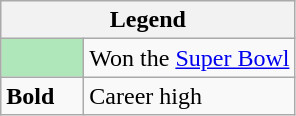<table class="wikitable mw-collapsible mw-collapsed">
<tr>
<th colspan="2">Legend</th>
</tr>
<tr>
<td style="background:#afe6ba; width:3em;"></td>
<td>Won the <a href='#'>Super Bowl</a></td>
</tr>
<tr>
<td><strong>Bold</strong></td>
<td>Career high</td>
</tr>
</table>
